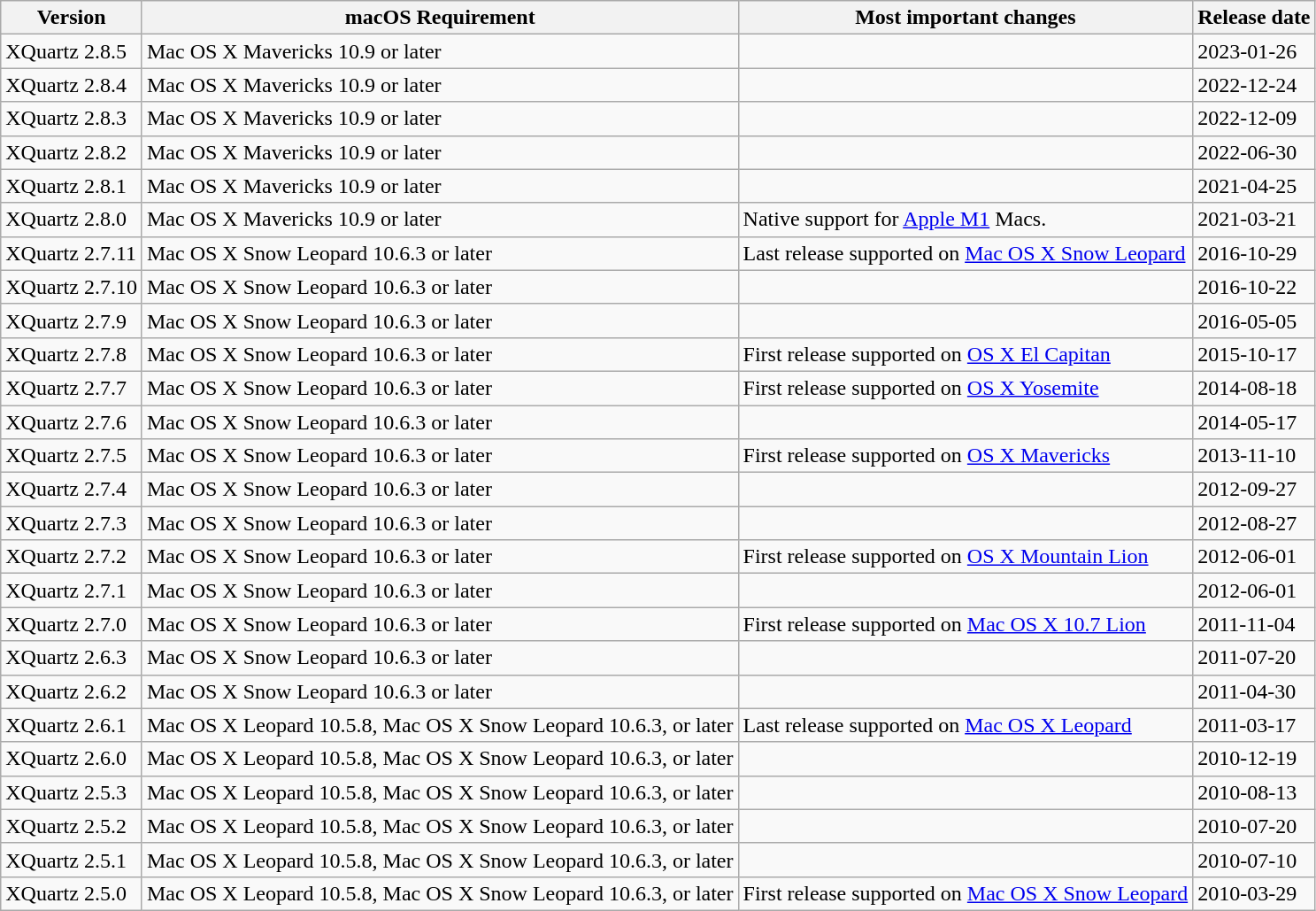<table class="wikitable">
<tr>
<th>Version</th>
<th>macOS Requirement</th>
<th>Most important changes</th>
<th>Release date</th>
</tr>
<tr>
<td>XQuartz 2.8.5</td>
<td>Mac OS X Mavericks 10.9 or later</td>
<td></td>
<td>2023-01-26</td>
</tr>
<tr>
<td>XQuartz 2.8.4</td>
<td>Mac OS X Mavericks 10.9 or later</td>
<td></td>
<td>2022-12-24</td>
</tr>
<tr>
<td>XQuartz 2.8.3</td>
<td>Mac OS X Mavericks 10.9 or later</td>
<td></td>
<td>2022-12-09</td>
</tr>
<tr>
<td>XQuartz 2.8.2</td>
<td>Mac OS X Mavericks 10.9 or later</td>
<td></td>
<td>2022-06-30</td>
</tr>
<tr>
<td>XQuartz 2.8.1</td>
<td>Mac OS X Mavericks 10.9 or later</td>
<td></td>
<td>2021-04-25</td>
</tr>
<tr>
<td>XQuartz 2.8.0</td>
<td>Mac OS X Mavericks 10.9 or later</td>
<td>Native support for <a href='#'>Apple M1</a> Macs.</td>
<td>2021-03-21</td>
</tr>
<tr>
<td>XQuartz 2.7.11</td>
<td>Mac OS X Snow Leopard 10.6.3 or later</td>
<td>Last release supported on <a href='#'>Mac OS X Snow Leopard</a></td>
<td>2016-10-29</td>
</tr>
<tr>
<td>XQuartz 2.7.10</td>
<td>Mac OS X Snow Leopard 10.6.3 or later</td>
<td></td>
<td>2016-10-22</td>
</tr>
<tr>
<td>XQuartz 2.7.9</td>
<td>Mac OS X Snow Leopard 10.6.3 or later</td>
<td></td>
<td>2016-05-05</td>
</tr>
<tr>
<td>XQuartz 2.7.8</td>
<td>Mac OS X Snow Leopard 10.6.3 or later</td>
<td>First release supported on <a href='#'>OS X El Capitan</a></td>
<td>2015-10-17</td>
</tr>
<tr>
<td>XQuartz 2.7.7</td>
<td>Mac OS X Snow Leopard 10.6.3 or later</td>
<td>First release supported on <a href='#'>OS X Yosemite</a></td>
<td>2014-08-18</td>
</tr>
<tr>
<td>XQuartz 2.7.6</td>
<td>Mac OS X Snow Leopard 10.6.3 or later</td>
<td></td>
<td>2014-05-17</td>
</tr>
<tr>
<td>XQuartz 2.7.5</td>
<td>Mac OS X Snow Leopard 10.6.3 or later</td>
<td>First release supported on <a href='#'>OS X Mavericks</a></td>
<td>2013-11-10</td>
</tr>
<tr>
<td>XQuartz 2.7.4</td>
<td>Mac OS X Snow Leopard 10.6.3 or later</td>
<td></td>
<td>2012-09-27</td>
</tr>
<tr>
<td>XQuartz 2.7.3</td>
<td>Mac OS X Snow Leopard 10.6.3 or later</td>
<td></td>
<td>2012-08-27</td>
</tr>
<tr>
<td>XQuartz 2.7.2</td>
<td>Mac OS X Snow Leopard 10.6.3 or later</td>
<td>First release supported on <a href='#'>OS X Mountain Lion</a></td>
<td>2012-06-01</td>
</tr>
<tr>
<td>XQuartz 2.7.1</td>
<td>Mac OS X Snow Leopard 10.6.3 or later</td>
<td></td>
<td>2012-06-01</td>
</tr>
<tr>
<td>XQuartz 2.7.0</td>
<td>Mac OS X Snow Leopard 10.6.3 or later</td>
<td>First release supported on <a href='#'>Mac OS X 10.7 Lion</a></td>
<td>2011-11-04</td>
</tr>
<tr>
<td>XQuartz 2.6.3</td>
<td>Mac OS X Snow Leopard 10.6.3 or later</td>
<td></td>
<td>2011-07-20</td>
</tr>
<tr>
<td>XQuartz 2.6.2</td>
<td>Mac OS X Snow Leopard 10.6.3 or later</td>
<td></td>
<td>2011-04-30</td>
</tr>
<tr>
<td>XQuartz 2.6.1</td>
<td>Mac OS X Leopard 10.5.8, Mac OS X Snow Leopard 10.6.3, or later</td>
<td>Last release supported on <a href='#'>Mac OS X Leopard</a></td>
<td>2011-03-17</td>
</tr>
<tr>
<td>XQuartz 2.6.0</td>
<td>Mac OS X Leopard 10.5.8, Mac OS X Snow Leopard 10.6.3, or later</td>
<td></td>
<td>2010-12-19</td>
</tr>
<tr>
<td>XQuartz 2.5.3</td>
<td>Mac OS X Leopard 10.5.8, Mac OS X Snow Leopard 10.6.3, or later</td>
<td></td>
<td>2010-08-13</td>
</tr>
<tr>
<td>XQuartz 2.5.2</td>
<td>Mac OS X Leopard 10.5.8, Mac OS X Snow Leopard 10.6.3, or later</td>
<td></td>
<td>2010-07-20</td>
</tr>
<tr>
<td>XQuartz 2.5.1</td>
<td>Mac OS X Leopard 10.5.8, Mac OS X Snow Leopard 10.6.3, or later</td>
<td></td>
<td>2010-07-10</td>
</tr>
<tr>
<td>XQuartz 2.5.0</td>
<td>Mac OS X Leopard 10.5.8, Mac OS X Snow Leopard 10.6.3, or later</td>
<td>First release supported on <a href='#'>Mac OS X Snow Leopard</a></td>
<td>2010-03-29</td>
</tr>
</table>
